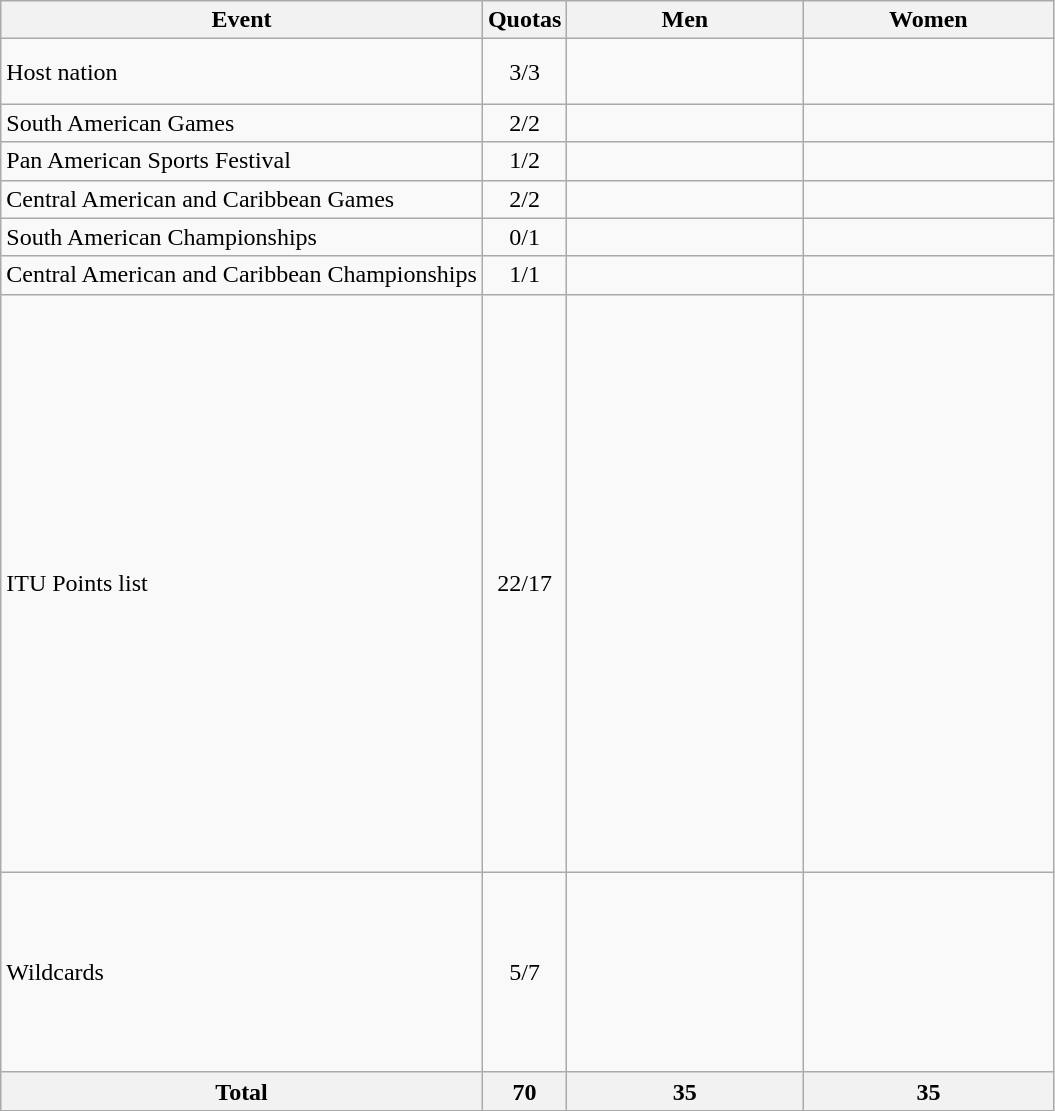<table class="wikitable">
<tr>
<th>Event</th>
<th>Quotas</th>
<th width=150>Men</th>
<th width=160>Women</th>
</tr>
<tr>
<td>Host nation</td>
<td align=center>3/3</td>
<td><br><br></td>
<td><br><br></td>
</tr>
<tr>
<td>South American Games</td>
<td align=center>2/2</td>
<td><br></td>
<td><br></td>
</tr>
<tr>
<td>Pan American Sports Festival</td>
<td align=center>1/2</td>
<td><s></s><br></td>
<td><br></td>
</tr>
<tr>
<td>Central American and Caribbean Games</td>
<td align=center>2/2</td>
<td><br></td>
<td><br></td>
</tr>
<tr>
<td>South American Championships</td>
<td align=center>0/1</td>
<td><s></s></td>
<td></td>
</tr>
<tr>
<td>Central American and Caribbean Championships</td>
<td align=center>1/1</td>
<td></td>
<td></td>
</tr>
<tr>
<td>ITU Points list</td>
<td align=center>22/17</td>
<td><br><br><br><br><br><br><br><br><br><br><br><br><br><br><br><br><br><br><br><br><br></td>
<td><br><br><br><br><br><br><br><br><br><br><br><br><br><s></s><br><br><br><s></s><br><br><s><br></s></td>
</tr>
<tr>
<td>Wildcards</td>
<td align=center>5/7</td>
<td><br><br><br><br></td>
<td><br><br><br><br><br><br><br></td>
</tr>
<tr>
<th>Total</th>
<th align="center">70</th>
<th align="center">35</th>
<th align="center">35</th>
</tr>
</table>
